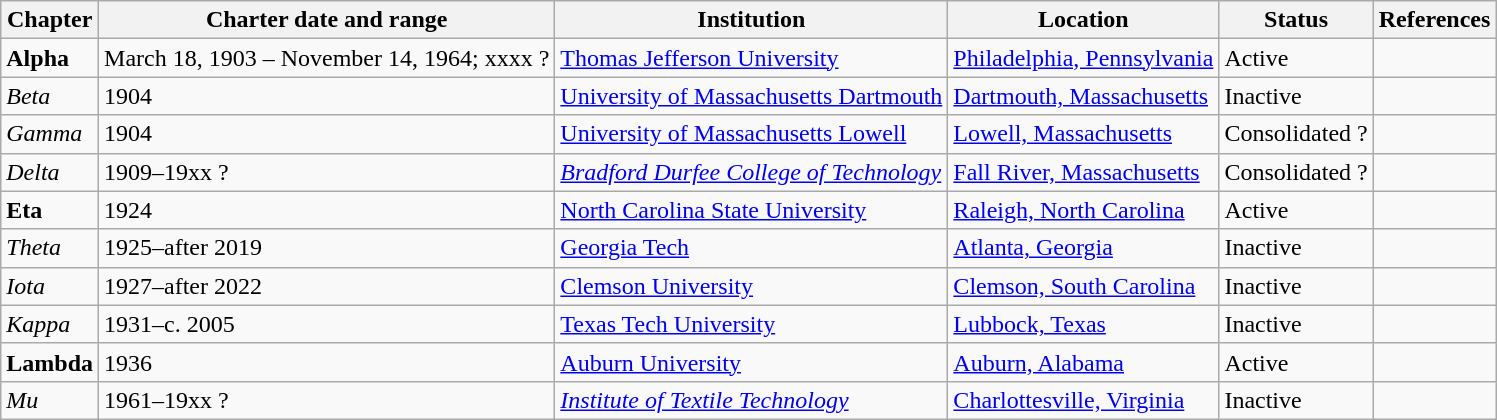<table class="wikitable sortable">
<tr>
<th>Chapter</th>
<th>Charter date and range</th>
<th>Institution</th>
<th>Location</th>
<th>Status</th>
<th>References</th>
</tr>
<tr>
<td><strong>Alpha</strong></td>
<td>March 18, 1903 – November 14, 1964; xxxx ?</td>
<td><a href='#'>Thomas Jefferson University</a></td>
<td><a href='#'>Philadelphia, Pennsylvania</a></td>
<td>Active</td>
<td></td>
</tr>
<tr>
<td><em>Beta</em></td>
<td>1904</td>
<td><a href='#'>University of Massachusetts Dartmouth</a></td>
<td><a href='#'>Dartmouth, Massachusetts</a></td>
<td>Inactive</td>
<td></td>
</tr>
<tr>
<td><em>Gamma</em></td>
<td>1904</td>
<td><a href='#'>University of Massachusetts Lowell</a></td>
<td><a href='#'>Lowell, Massachusetts</a></td>
<td>Consolidated ?</td>
<td></td>
</tr>
<tr>
<td><em>Delta</em></td>
<td>1909–19xx ?</td>
<td><em><a href='#'>Bradford Durfee College of Technology</a></em></td>
<td><a href='#'>Fall River, Massachusetts</a></td>
<td>Consolidated ?</td>
<td></td>
</tr>
<tr>
<td><strong>Eta</strong></td>
<td>1924</td>
<td><a href='#'>North Carolina State University</a></td>
<td><a href='#'>Raleigh, North Carolina</a></td>
<td>Active</td>
<td></td>
</tr>
<tr>
<td><em>Theta</em></td>
<td>1925–after 2019</td>
<td><a href='#'>Georgia Tech</a></td>
<td><a href='#'>Atlanta, Georgia</a></td>
<td>Inactive</td>
<td></td>
</tr>
<tr>
<td><em>Iota</em></td>
<td>1927–after 2022</td>
<td><a href='#'>Clemson University</a></td>
<td><a href='#'>Clemson, South Carolina</a></td>
<td>Inactive</td>
<td></td>
</tr>
<tr>
<td><em>Kappa</em></td>
<td>1931–c. 2005</td>
<td><a href='#'>Texas Tech University</a></td>
<td><a href='#'>Lubbock, Texas</a></td>
<td>Inactive</td>
<td></td>
</tr>
<tr>
<td><strong>Lambda</strong></td>
<td>1936</td>
<td><a href='#'>Auburn University</a></td>
<td><a href='#'>Auburn, Alabama</a></td>
<td>Active</td>
<td></td>
</tr>
<tr>
<td><em>Mu</em></td>
<td>1961–19xx ?</td>
<td><a href='#'><em>Institute of Textile Technology</em></a></td>
<td><a href='#'>Charlottesville, Virginia</a></td>
<td>Inactive</td>
<td></td>
</tr>
</table>
